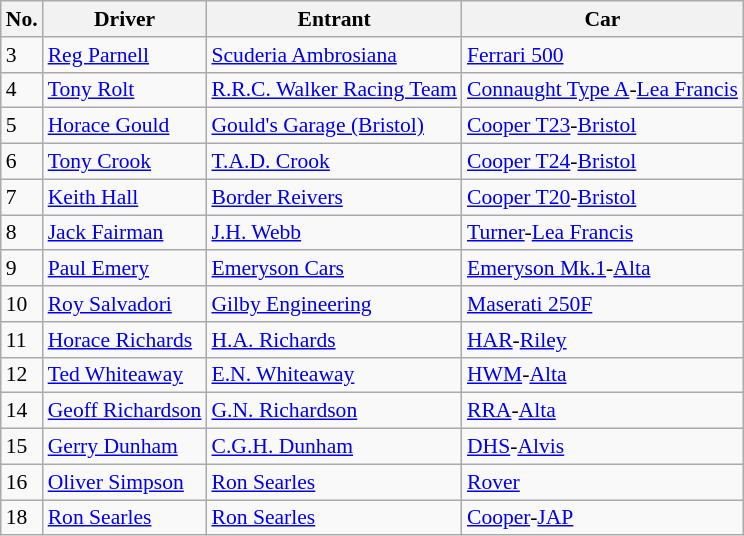<table class="wikitable" style="font-size: 90%;">
<tr>
<th>No.</th>
<th>Driver</th>
<th>Entrant</th>
<th>Car</th>
</tr>
<tr>
<td>3</td>
<td> <a href='#'>Reg Parnell</a></td>
<td><a href='#'>Scuderia Ambrosiana</a></td>
<td><a href='#'>Ferrari 500</a></td>
</tr>
<tr>
<td>4</td>
<td> <a href='#'>Tony Rolt</a></td>
<td><a href='#'>R.R.C. Walker Racing Team</a></td>
<td><a href='#'>Connaught Type A</a>-<a href='#'>Lea Francis</a></td>
</tr>
<tr>
<td>5</td>
<td> <a href='#'>Horace Gould</a></td>
<td><a href='#'>Gould's Garage (Bristol)</a></td>
<td><a href='#'>Cooper T23</a>-<a href='#'>Bristol</a></td>
</tr>
<tr>
<td>6</td>
<td> <a href='#'>Tony Crook</a></td>
<td><a href='#'>T.A.D. Crook</a></td>
<td><a href='#'>Cooper T24</a>-<a href='#'>Bristol</a></td>
</tr>
<tr>
<td>7</td>
<td> <a href='#'>Keith Hall</a></td>
<td><a href='#'>Border Reivers</a></td>
<td><a href='#'>Cooper T20</a>-<a href='#'>Bristol</a></td>
</tr>
<tr>
<td>8</td>
<td> <a href='#'>Jack Fairman</a></td>
<td><a href='#'>J.H. Webb</a></td>
<td><a href='#'>Turner</a>-<a href='#'>Lea Francis</a></td>
</tr>
<tr>
<td>9</td>
<td> <a href='#'>Paul Emery</a></td>
<td><a href='#'>Emeryson Cars</a></td>
<td><a href='#'>Emeryson Mk.1</a>-<a href='#'>Alta</a></td>
</tr>
<tr>
<td>10</td>
<td> <a href='#'>Roy Salvadori</a></td>
<td><a href='#'>Gilby Engineering</a></td>
<td><a href='#'>Maserati 250F</a></td>
</tr>
<tr>
<td>11</td>
<td> <a href='#'>Horace Richards</a></td>
<td><a href='#'>H.A. Richards</a></td>
<td><a href='#'>HAR</a>-<a href='#'>Riley</a></td>
</tr>
<tr>
<td>12</td>
<td> <a href='#'>Ted Whiteaway</a></td>
<td><a href='#'>E.N. Whiteaway</a></td>
<td><a href='#'>HWM</a>-<a href='#'>Alta</a></td>
</tr>
<tr>
<td>14</td>
<td> <a href='#'>Geoff Richardson</a></td>
<td><a href='#'>G.N. Richardson</a></td>
<td><a href='#'>RRA</a>-<a href='#'>Alta</a></td>
</tr>
<tr>
<td>15</td>
<td> <a href='#'>Gerry Dunham</a></td>
<td><a href='#'>C.G.H. Dunham</a></td>
<td><a href='#'>DHS</a>-<a href='#'>Alvis</a></td>
</tr>
<tr>
<td>16</td>
<td> <a href='#'>Oliver Simpson</a></td>
<td><a href='#'>Ron Searles</a></td>
<td><a href='#'>Rover</a></td>
</tr>
<tr>
<td>18</td>
<td> <a href='#'>Ron Searles</a></td>
<td><a href='#'>Ron Searles</a></td>
<td><a href='#'>Cooper</a>-<a href='#'>JAP</a></td>
</tr>
</table>
